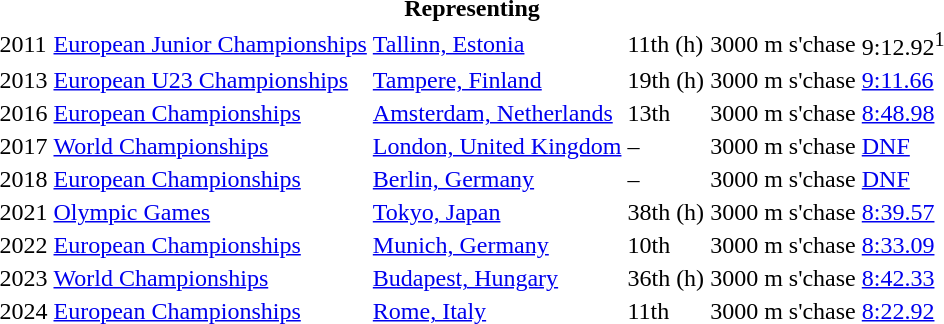<table>
<tr>
<th colspan="6">Representing </th>
</tr>
<tr>
<td>2011</td>
<td><a href='#'>European Junior Championships</a></td>
<td><a href='#'>Tallinn, Estonia</a></td>
<td>11th (h)</td>
<td>3000 m s'chase</td>
<td>9:12.92<sup>1</sup></td>
</tr>
<tr>
<td>2013</td>
<td><a href='#'>European U23 Championships</a></td>
<td><a href='#'>Tampere, Finland</a></td>
<td>19th (h)</td>
<td>3000 m s'chase</td>
<td><a href='#'>9:11.66</a></td>
</tr>
<tr>
<td>2016</td>
<td><a href='#'>European Championships</a></td>
<td><a href='#'>Amsterdam, Netherlands</a></td>
<td>13th</td>
<td>3000 m s'chase</td>
<td><a href='#'>8:48.98</a></td>
</tr>
<tr>
<td>2017</td>
<td><a href='#'>World Championships</a></td>
<td><a href='#'>London, United Kingdom</a></td>
<td>–</td>
<td>3000 m s'chase</td>
<td><a href='#'>DNF</a></td>
</tr>
<tr>
<td>2018</td>
<td><a href='#'>European Championships</a></td>
<td><a href='#'>Berlin, Germany</a></td>
<td>–</td>
<td>3000 m s'chase</td>
<td><a href='#'>DNF</a></td>
</tr>
<tr>
<td>2021</td>
<td><a href='#'>Olympic Games</a></td>
<td><a href='#'>Tokyo, Japan</a></td>
<td>38th (h)</td>
<td>3000 m s'chase</td>
<td><a href='#'>8:39.57</a></td>
</tr>
<tr>
<td>2022</td>
<td><a href='#'>European Championships</a></td>
<td><a href='#'>Munich, Germany</a></td>
<td>10th</td>
<td>3000 m s'chase</td>
<td><a href='#'>8:33.09</a></td>
</tr>
<tr>
<td>2023</td>
<td><a href='#'>World Championships</a></td>
<td><a href='#'>Budapest, Hungary</a></td>
<td>36th (h)</td>
<td>3000 m s'chase</td>
<td><a href='#'>8:42.33</a></td>
</tr>
<tr>
<td>2024</td>
<td><a href='#'>European Championships</a></td>
<td><a href='#'>Rome, Italy</a></td>
<td>11th</td>
<td>3000 m s'chase</td>
<td><a href='#'>8:22.92</a></td>
</tr>
</table>
